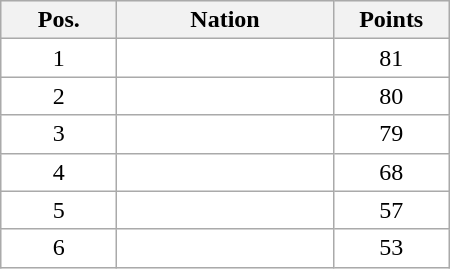<table class="wikitable gauche" cellspacing="1" cellpadding="2"  width="300px">
<tr style="background:#efefef" align="center">
<th width="70px">Pos.</th>
<th>Nation</th>
<th width="70px">Points</th>
</tr>
<tr align="center" valign="top" bgcolor="#FFFFFF">
<td>1</td>
<td align="left"></td>
<td>81</td>
</tr>
<tr align="center" valign="top" bgcolor="#FFFFFF">
<td>2</td>
<td align="left"></td>
<td>80</td>
</tr>
<tr align="center" valign="top" bgcolor="#FFFFFF">
<td>3</td>
<td align="left"></td>
<td>79</td>
</tr>
<tr align="center" valign="top" bgcolor="#FFFFFF">
<td>4</td>
<td align="left"></td>
<td>68</td>
</tr>
<tr align="center" valign="top" bgcolor="#FFFFFF">
<td>5</td>
<td align="left"></td>
<td>57</td>
</tr>
<tr align="center" valign="top"  bgcolor="#FFFFFF">
<td>6</td>
<td align="left"></td>
<td>53</td>
</tr>
</table>
